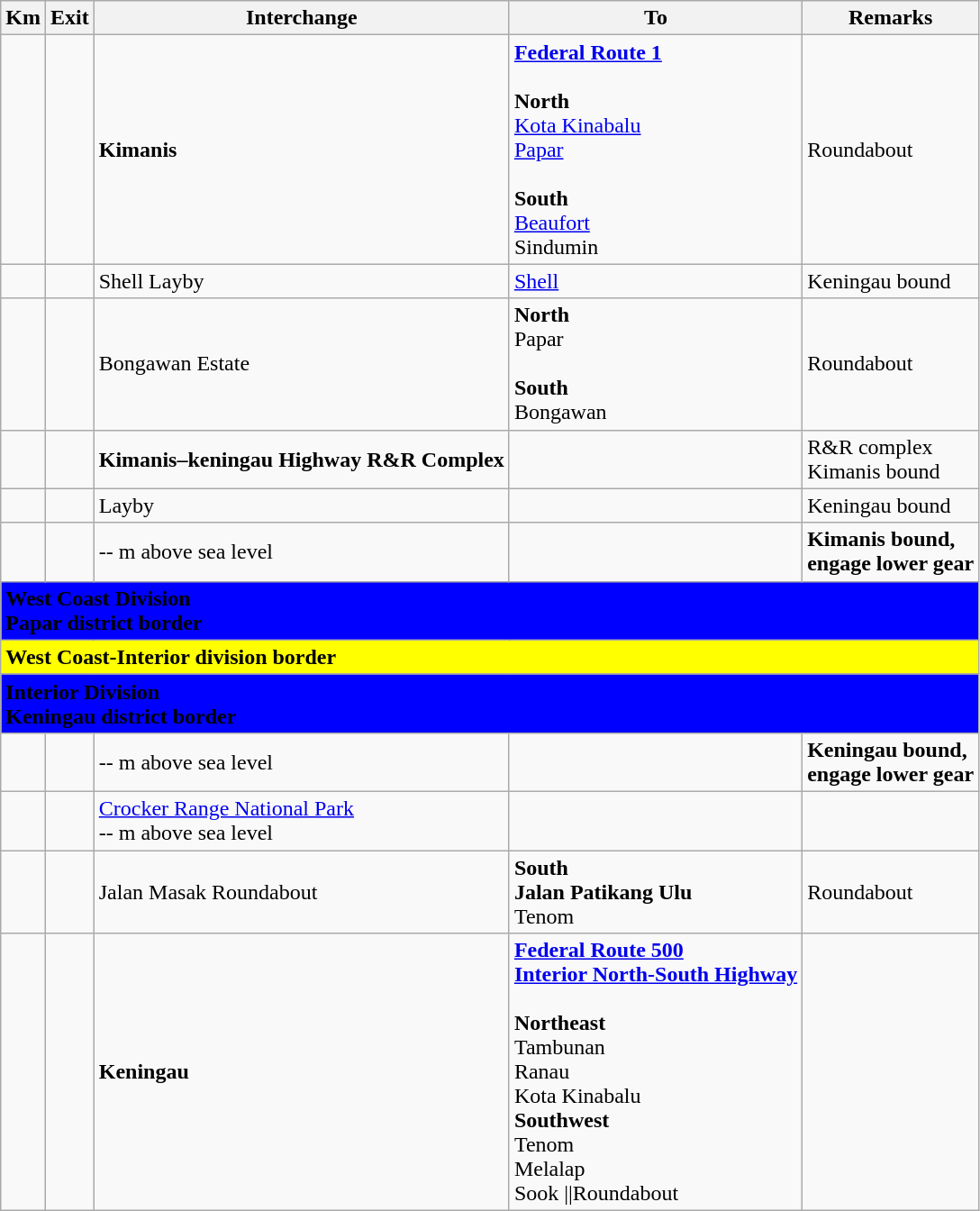<table class="wikitable">
<tr>
<th>Km</th>
<th>Exit</th>
<th>Interchange</th>
<th>To</th>
<th>Remarks</th>
</tr>
<tr>
<td></td>
<td></td>
<td><strong>Kimanis</strong></td>
<td> <strong><a href='#'>Federal Route 1</a></strong><br><br><strong>North</strong><br><a href='#'>Kota Kinabalu</a><br><a href='#'>Papar</a><br><br><strong>South</strong><br><a href='#'>Beaufort</a><br>Sindumin</td>
<td>Roundabout</td>
</tr>
<tr>
<td></td>
<td></td>
<td> Shell Layby</td>
<td>  <a href='#'>Shell</a></td>
<td>Keningau bound</td>
</tr>
<tr>
<td></td>
<td></td>
<td>Bongawan Estate</td>
<td><strong>North</strong><br>Papar<br><br><strong>South</strong><br>Bongawan</td>
<td>Roundabout</td>
</tr>
<tr>
<td></td>
<td></td>
<td> <strong>Kimanis–keningau Highway R&R Complex</strong></td>
<td>   </td>
<td>R&R complex<br>Kimanis bound</td>
</tr>
<tr>
<td></td>
<td></td>
<td> Layby</td>
<td></td>
<td>Keningau bound</td>
</tr>
<tr>
<td></td>
<td></td>
<td>-- m above sea level</td>
<td></td>
<td><strong>Kimanis bound,<br>engage lower gear</strong></td>
</tr>
<tr>
<td style="width:600px" colspan="6" style="text-align:center" bgcolor="blue"><strong><span>West Coast Division<br>Papar district border</span></strong></td>
</tr>
<tr>
<td style="width:600px" colspan="6" style="text-align:center" bgcolor="yellow"><strong><span>West Coast-Interior division border</span></strong></td>
</tr>
<tr>
<td style="width:600px" colspan="6" style="text-align:center" bgcolor="blue"><strong><span>Interior Division<br>Keningau district border</span></strong></td>
</tr>
<tr>
<td></td>
<td></td>
<td>-- m above sea level</td>
<td></td>
<td><strong>Keningau bound,<br>engage lower gear</strong></td>
</tr>
<tr>
<td></td>
<td></td>
<td><a href='#'>Crocker Range National Park</a><br>-- m above sea level</td>
<td></td>
<td></td>
</tr>
<tr>
<td></td>
<td></td>
<td>Jalan Masak Roundabout</td>
<td><strong>South</strong><br><strong>Jalan Patikang Ulu</strong><br>Tenom</td>
<td>Roundabout</td>
</tr>
<tr>
<td></td>
<td></td>
<td><strong>Keningau</strong></td>
<td> <strong><a href='#'>Federal Route 500</a></strong><br><strong><a href='#'>Interior North-South Highway</a></strong><br><br><strong>Northeast</strong><br>Tambunan<br>Ranau<br>Kota Kinabalu<br><strong>Southwest</strong><br>Tenom<br>Melalap<br>Sook ||Roundabout</td>
</tr>
</table>
